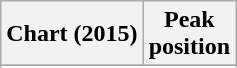<table class="wikitable sortable plainrowheaders" style="text-align:center">
<tr>
<th scope="col">Chart (2015)</th>
<th scope="col">Peak<br>position</th>
</tr>
<tr>
</tr>
<tr>
</tr>
<tr>
</tr>
<tr>
</tr>
<tr>
</tr>
</table>
